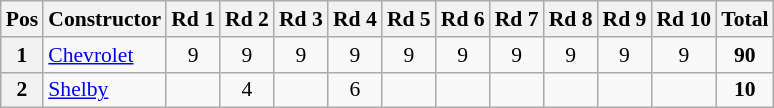<table class="wikitable" style="font-size: 90%;">
<tr>
<th>Pos</th>
<th>Constructor</th>
<th>Rd 1</th>
<th>Rd 2</th>
<th>Rd 3</th>
<th>Rd 4</th>
<th>Rd 5</th>
<th>Rd 6</th>
<th>Rd 7</th>
<th>Rd 8</th>
<th>Rd 9</th>
<th>Rd 10</th>
<th>Total</th>
</tr>
<tr>
<th>1</th>
<td> <a href='#'>Chevrolet</a></td>
<td align="center">9</td>
<td align="center">9</td>
<td align="center">9</td>
<td align="center">9</td>
<td align="center">9</td>
<td align="center">9</td>
<td align="center">9</td>
<td align="center">9</td>
<td align="center">9</td>
<td align="center">9</td>
<td align="center"><strong>90</strong></td>
</tr>
<tr>
<th>2</th>
<td> <a href='#'>Shelby</a></td>
<td></td>
<td align="center">4</td>
<td></td>
<td align="center">6</td>
<td></td>
<td></td>
<td></td>
<td></td>
<td></td>
<td></td>
<td align="center"><strong>10</strong></td>
</tr>
</table>
